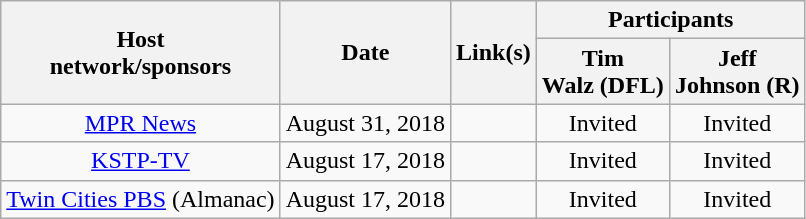<table class="wikitable">
<tr>
<th rowspan="2">Host<br>network/sponsors</th>
<th rowspan="2">Date</th>
<th rowspan="2">Link(s)</th>
<th colspan="3">Participants</th>
</tr>
<tr>
<th>Tim<br>Walz (DFL)</th>
<th>Jeff<br>Johnson (R)</th>
</tr>
<tr>
<td align="center"><a href='#'>MPR News</a></td>
<td align="center">August 31, 2018</td>
<td align="center"></td>
<td align="center">Invited</td>
<td align="center">Invited</td>
</tr>
<tr>
<td align="center"><a href='#'>KSTP-TV</a></td>
<td align="center">August 17, 2018</td>
<td align="center"></td>
<td align="center">Invited</td>
<td align="center">Invited</td>
</tr>
<tr>
<td align="center"><a href='#'>Twin Cities PBS</a> (Almanac)</td>
<td align="center">August 17, 2018</td>
<td align="center"></td>
<td align="center">Invited</td>
<td align="center">Invited</td>
</tr>
</table>
